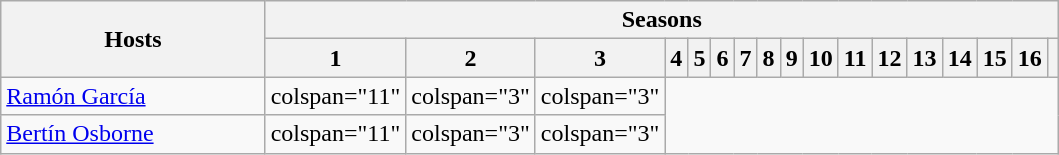<table class="wikitable plainrowheaders" style="text-align:left">
<tr>
<th rowspan="2" width="25%" scope="col">Hosts</th>
<th colspan="17">Seasons</th>
</tr>
<tr>
<th>1</th>
<th>2</th>
<th>3</th>
<th>4</th>
<th>5</th>
<th>6</th>
<th>7</th>
<th>8</th>
<th>9</th>
<th>10</th>
<th>11</th>
<th>12</th>
<th>13</th>
<th>14</th>
<th>15</th>
<th>16</th>
<th></th>
</tr>
<tr>
<td><a href='#'>Ramón García</a></td>
<td>colspan="11" </td>
<td>colspan="3" </td>
<td>colspan="3" </td>
</tr>
<tr>
<td><a href='#'>Bertín Osborne</a></td>
<td>colspan="11" </td>
<td>colspan="3" </td>
<td>colspan="3" </td>
</tr>
</table>
